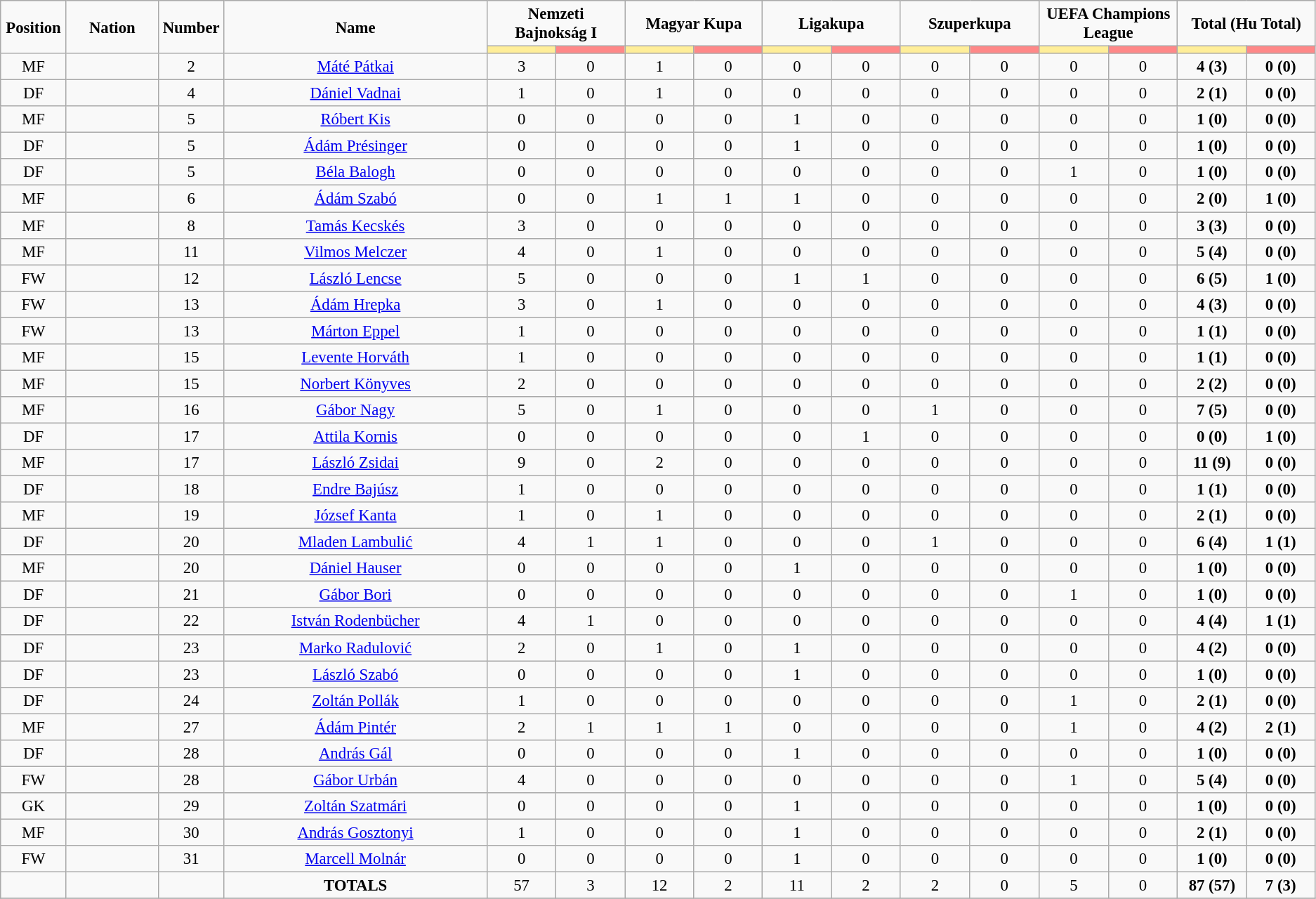<table class="wikitable" style="font-size: 95%; text-align: center;">
<tr>
<td rowspan="2" width="5%" align="center"><strong>Position</strong></td>
<td rowspan="2" width="7%" align="center"><strong>Nation</strong></td>
<td rowspan="2" width="5%" align="center"><strong>Number</strong></td>
<td rowspan="2" width="20%" align="center"><strong>Name</strong></td>
<td colspan="2" align="center"><strong>Nemzeti Bajnokság I</strong></td>
<td colspan="2" align="center"><strong>Magyar Kupa</strong></td>
<td colspan="2" align="center"><strong>Ligakupa</strong></td>
<td colspan="2" align="center"><strong>Szuperkupa</strong></td>
<td colspan="2" align="center"><strong>UEFA Champions League</strong></td>
<td colspan="2" align="center"><strong>Total (Hu Total)</strong></td>
</tr>
<tr>
<th width=60 style="background: #FFEE99"></th>
<th width=60 style="background: #FF8888"></th>
<th width=60 style="background: #FFEE99"></th>
<th width=60 style="background: #FF8888"></th>
<th width=60 style="background: #FFEE99"></th>
<th width=60 style="background: #FF8888"></th>
<th width=60 style="background: #FFEE99"></th>
<th width=60 style="background: #FF8888"></th>
<th width=60 style="background: #FFEE99"></th>
<th width=60 style="background: #FF8888"></th>
<th width=60 style="background: #FFEE99"></th>
<th width=60 style="background: #FF8888"></th>
</tr>
<tr>
<td>MF</td>
<td></td>
<td>2</td>
<td><a href='#'>Máté Pátkai</a></td>
<td>3</td>
<td>0</td>
<td>1</td>
<td>0</td>
<td>0</td>
<td>0</td>
<td>0</td>
<td>0</td>
<td>0</td>
<td>0</td>
<td><strong>4 (3)</strong></td>
<td><strong>0 (0)</strong></td>
</tr>
<tr>
<td>DF</td>
<td></td>
<td>4</td>
<td><a href='#'>Dániel Vadnai</a></td>
<td>1</td>
<td>0</td>
<td>1</td>
<td>0</td>
<td>0</td>
<td>0</td>
<td>0</td>
<td>0</td>
<td>0</td>
<td>0</td>
<td><strong>2 (1)</strong></td>
<td><strong>0 (0)</strong></td>
</tr>
<tr>
<td>MF</td>
<td></td>
<td>5</td>
<td><a href='#'>Róbert Kis</a></td>
<td>0</td>
<td>0</td>
<td>0</td>
<td>0</td>
<td>1</td>
<td>0</td>
<td>0</td>
<td>0</td>
<td>0</td>
<td>0</td>
<td><strong>1 (0)</strong></td>
<td><strong>0 (0)</strong></td>
</tr>
<tr>
<td>DF</td>
<td></td>
<td>5</td>
<td><a href='#'>Ádám Présinger</a></td>
<td>0</td>
<td>0</td>
<td>0</td>
<td>0</td>
<td>1</td>
<td>0</td>
<td>0</td>
<td>0</td>
<td>0</td>
<td>0</td>
<td><strong>1 (0)</strong></td>
<td><strong>0 (0)</strong></td>
</tr>
<tr>
<td>DF</td>
<td></td>
<td>5</td>
<td><a href='#'>Béla Balogh</a></td>
<td>0</td>
<td>0</td>
<td>0</td>
<td>0</td>
<td>0</td>
<td>0</td>
<td>0</td>
<td>0</td>
<td>1</td>
<td>0</td>
<td><strong>1 (0)</strong></td>
<td><strong>0 (0)</strong></td>
</tr>
<tr>
<td>MF</td>
<td></td>
<td>6</td>
<td><a href='#'>Ádám Szabó</a></td>
<td>0</td>
<td>0</td>
<td>1</td>
<td>1</td>
<td>1</td>
<td>0</td>
<td>0</td>
<td>0</td>
<td>0</td>
<td>0</td>
<td><strong>2 (0)</strong></td>
<td><strong>1 (0)</strong></td>
</tr>
<tr>
<td>MF</td>
<td></td>
<td>8</td>
<td><a href='#'>Tamás Kecskés</a></td>
<td>3</td>
<td>0</td>
<td>0</td>
<td>0</td>
<td>0</td>
<td>0</td>
<td>0</td>
<td>0</td>
<td>0</td>
<td>0</td>
<td><strong>3 (3)</strong></td>
<td><strong>0 (0)</strong></td>
</tr>
<tr>
<td>MF</td>
<td></td>
<td>11</td>
<td><a href='#'>Vilmos Melczer</a></td>
<td>4</td>
<td>0</td>
<td>1</td>
<td>0</td>
<td>0</td>
<td>0</td>
<td>0</td>
<td>0</td>
<td>0</td>
<td>0</td>
<td><strong>5 (4)</strong></td>
<td><strong>0 (0)</strong></td>
</tr>
<tr>
<td>FW</td>
<td></td>
<td>12</td>
<td><a href='#'>László Lencse</a></td>
<td>5</td>
<td>0</td>
<td>0</td>
<td>0</td>
<td>1</td>
<td>1</td>
<td>0</td>
<td>0</td>
<td>0</td>
<td>0</td>
<td><strong>6 (5)</strong></td>
<td><strong>1 (0)</strong></td>
</tr>
<tr>
<td>FW</td>
<td></td>
<td>13</td>
<td><a href='#'>Ádám Hrepka</a></td>
<td>3</td>
<td>0</td>
<td>1</td>
<td>0</td>
<td>0</td>
<td>0</td>
<td>0</td>
<td>0</td>
<td>0</td>
<td>0</td>
<td><strong>4 (3)</strong></td>
<td><strong>0 (0)</strong></td>
</tr>
<tr>
<td>FW</td>
<td></td>
<td>13</td>
<td><a href='#'>Márton Eppel</a></td>
<td>1</td>
<td>0</td>
<td>0</td>
<td>0</td>
<td>0</td>
<td>0</td>
<td>0</td>
<td>0</td>
<td>0</td>
<td>0</td>
<td><strong>1 (1)</strong></td>
<td><strong>0 (0)</strong></td>
</tr>
<tr>
<td>MF</td>
<td></td>
<td>15</td>
<td><a href='#'>Levente Horváth</a></td>
<td>1</td>
<td>0</td>
<td>0</td>
<td>0</td>
<td>0</td>
<td>0</td>
<td>0</td>
<td>0</td>
<td>0</td>
<td>0</td>
<td><strong>1 (1)</strong></td>
<td><strong>0 (0)</strong></td>
</tr>
<tr>
<td>MF</td>
<td></td>
<td>15</td>
<td><a href='#'>Norbert Könyves</a></td>
<td>2</td>
<td>0</td>
<td>0</td>
<td>0</td>
<td>0</td>
<td>0</td>
<td>0</td>
<td>0</td>
<td>0</td>
<td>0</td>
<td><strong>2 (2)</strong></td>
<td><strong>0 (0)</strong></td>
</tr>
<tr>
<td>MF</td>
<td></td>
<td>16</td>
<td><a href='#'>Gábor Nagy</a></td>
<td>5</td>
<td>0</td>
<td>1</td>
<td>0</td>
<td>0</td>
<td>0</td>
<td>1</td>
<td>0</td>
<td>0</td>
<td>0</td>
<td><strong>7 (5)</strong></td>
<td><strong>0 (0)</strong></td>
</tr>
<tr>
<td>DF</td>
<td></td>
<td>17</td>
<td><a href='#'>Attila Kornis</a></td>
<td>0</td>
<td>0</td>
<td>0</td>
<td>0</td>
<td>0</td>
<td>1</td>
<td>0</td>
<td>0</td>
<td>0</td>
<td>0</td>
<td><strong>0 (0)</strong></td>
<td><strong>1 (0)</strong></td>
</tr>
<tr>
<td>MF</td>
<td></td>
<td>17</td>
<td><a href='#'>László Zsidai</a></td>
<td>9</td>
<td>0</td>
<td>2</td>
<td>0</td>
<td>0</td>
<td>0</td>
<td>0</td>
<td>0</td>
<td>0</td>
<td>0</td>
<td><strong>11 (9)</strong></td>
<td><strong>0 (0)</strong></td>
</tr>
<tr>
<td>DF</td>
<td></td>
<td>18</td>
<td><a href='#'>Endre Bajúsz</a></td>
<td>1</td>
<td>0</td>
<td>0</td>
<td>0</td>
<td>0</td>
<td>0</td>
<td>0</td>
<td>0</td>
<td>0</td>
<td>0</td>
<td><strong>1 (1)</strong></td>
<td><strong>0 (0)</strong></td>
</tr>
<tr>
<td>MF</td>
<td></td>
<td>19</td>
<td><a href='#'>József Kanta</a></td>
<td>1</td>
<td>0</td>
<td>1</td>
<td>0</td>
<td>0</td>
<td>0</td>
<td>0</td>
<td>0</td>
<td>0</td>
<td>0</td>
<td><strong>2 (1)</strong></td>
<td><strong>0 (0)</strong></td>
</tr>
<tr>
<td>DF</td>
<td></td>
<td>20</td>
<td><a href='#'>Mladen Lambulić</a></td>
<td>4</td>
<td>1</td>
<td>1</td>
<td>0</td>
<td>0</td>
<td>0</td>
<td>1</td>
<td>0</td>
<td>0</td>
<td>0</td>
<td><strong>6 (4)</strong></td>
<td><strong>1 (1)</strong></td>
</tr>
<tr>
<td>MF</td>
<td></td>
<td>20</td>
<td><a href='#'>Dániel Hauser</a></td>
<td>0</td>
<td>0</td>
<td>0</td>
<td>0</td>
<td>1</td>
<td>0</td>
<td>0</td>
<td>0</td>
<td>0</td>
<td>0</td>
<td><strong>1 (0)</strong></td>
<td><strong>0 (0)</strong></td>
</tr>
<tr>
<td>DF</td>
<td></td>
<td>21</td>
<td><a href='#'>Gábor Bori</a></td>
<td>0</td>
<td>0</td>
<td>0</td>
<td>0</td>
<td>0</td>
<td>0</td>
<td>0</td>
<td>0</td>
<td>1</td>
<td>0</td>
<td><strong>1 (0)</strong></td>
<td><strong>0 (0)</strong></td>
</tr>
<tr>
<td>DF</td>
<td></td>
<td>22</td>
<td><a href='#'>István Rodenbücher</a></td>
<td>4</td>
<td>1</td>
<td>0</td>
<td>0</td>
<td>0</td>
<td>0</td>
<td>0</td>
<td>0</td>
<td>0</td>
<td>0</td>
<td><strong>4 (4)</strong></td>
<td><strong>1 (1)</strong></td>
</tr>
<tr>
<td>DF</td>
<td></td>
<td>23</td>
<td><a href='#'>Marko Radulović</a></td>
<td>2</td>
<td>0</td>
<td>1</td>
<td>0</td>
<td>1</td>
<td>0</td>
<td>0</td>
<td>0</td>
<td>0</td>
<td>0</td>
<td><strong>4 (2)</strong></td>
<td><strong>0 (0)</strong></td>
</tr>
<tr>
<td>DF</td>
<td></td>
<td>23</td>
<td><a href='#'>László Szabó</a></td>
<td>0</td>
<td>0</td>
<td>0</td>
<td>0</td>
<td>1</td>
<td>0</td>
<td>0</td>
<td>0</td>
<td>0</td>
<td>0</td>
<td><strong>1 (0)</strong></td>
<td><strong>0 (0)</strong></td>
</tr>
<tr>
<td>DF</td>
<td></td>
<td>24</td>
<td><a href='#'>Zoltán Pollák</a></td>
<td>1</td>
<td>0</td>
<td>0</td>
<td>0</td>
<td>0</td>
<td>0</td>
<td>0</td>
<td>0</td>
<td>1</td>
<td>0</td>
<td><strong>2 (1)</strong></td>
<td><strong>0 (0)</strong></td>
</tr>
<tr>
<td>MF</td>
<td></td>
<td>27</td>
<td><a href='#'>Ádám Pintér</a></td>
<td>2</td>
<td>1</td>
<td>1</td>
<td>1</td>
<td>0</td>
<td>0</td>
<td>0</td>
<td>0</td>
<td>1</td>
<td>0</td>
<td><strong>4 (2)</strong></td>
<td><strong>2 (1)</strong></td>
</tr>
<tr>
<td>DF</td>
<td></td>
<td>28</td>
<td><a href='#'>András Gál</a></td>
<td>0</td>
<td>0</td>
<td>0</td>
<td>0</td>
<td>1</td>
<td>0</td>
<td>0</td>
<td>0</td>
<td>0</td>
<td>0</td>
<td><strong>1 (0)</strong></td>
<td><strong>0 (0)</strong></td>
</tr>
<tr>
<td>FW</td>
<td></td>
<td>28</td>
<td><a href='#'>Gábor Urbán</a></td>
<td>4</td>
<td>0</td>
<td>0</td>
<td>0</td>
<td>0</td>
<td>0</td>
<td>0</td>
<td>0</td>
<td>1</td>
<td>0</td>
<td><strong>5 (4)</strong></td>
<td><strong>0 (0)</strong></td>
</tr>
<tr>
<td>GK</td>
<td></td>
<td>29</td>
<td><a href='#'>Zoltán Szatmári</a></td>
<td>0</td>
<td>0</td>
<td>0</td>
<td>0</td>
<td>1</td>
<td>0</td>
<td>0</td>
<td>0</td>
<td>0</td>
<td>0</td>
<td><strong>1 (0)</strong></td>
<td><strong>0 (0)</strong></td>
</tr>
<tr>
<td>MF</td>
<td></td>
<td>30</td>
<td><a href='#'>András Gosztonyi</a></td>
<td>1</td>
<td>0</td>
<td>0</td>
<td>0</td>
<td>1</td>
<td>0</td>
<td>0</td>
<td>0</td>
<td>0</td>
<td>0</td>
<td><strong>2 (1)</strong></td>
<td><strong>0 (0)</strong></td>
</tr>
<tr>
<td>FW</td>
<td></td>
<td>31</td>
<td><a href='#'>Marcell Molnár</a></td>
<td>0</td>
<td>0</td>
<td>0</td>
<td>0</td>
<td>1</td>
<td>0</td>
<td>0</td>
<td>0</td>
<td>0</td>
<td>0</td>
<td><strong>1 (0)</strong></td>
<td><strong>0 (0)</strong></td>
</tr>
<tr>
<td></td>
<td></td>
<td></td>
<td><strong>TOTALS</strong></td>
<td>57</td>
<td>3</td>
<td>12</td>
<td>2</td>
<td>11</td>
<td>2</td>
<td>2</td>
<td>0</td>
<td>5</td>
<td>0</td>
<td><strong>87 (57)</strong></td>
<td><strong>7 (3)</strong></td>
</tr>
<tr>
</tr>
</table>
